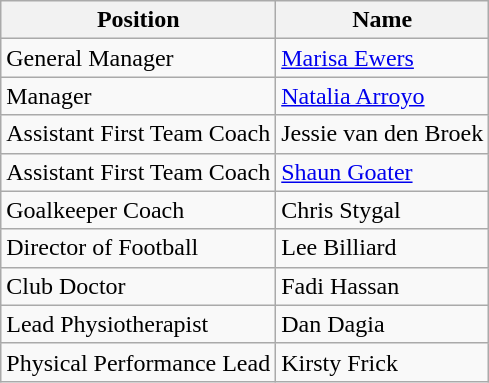<table class="wikitable">
<tr>
<th>Position</th>
<th>Name</th>
</tr>
<tr>
<td>General Manager</td>
<td><a href='#'>Marisa Ewers</a></td>
</tr>
<tr>
<td>Manager</td>
<td><a href='#'>Natalia Arroyo</a></td>
</tr>
<tr>
<td>Assistant First Team Coach</td>
<td>Jessie van den Broek</td>
</tr>
<tr>
<td>Assistant First Team Coach</td>
<td><a href='#'>Shaun Goater</a></td>
</tr>
<tr>
<td>Goalkeeper Coach</td>
<td>Chris Stygal</td>
</tr>
<tr>
<td>Director of Football</td>
<td>Lee Billiard</td>
</tr>
<tr>
<td>Club Doctor</td>
<td>Fadi Hassan</td>
</tr>
<tr>
<td>Lead Physiotherapist</td>
<td>Dan Dagia</td>
</tr>
<tr>
<td>Physical Performance Lead</td>
<td>Kirsty Frick</td>
</tr>
</table>
